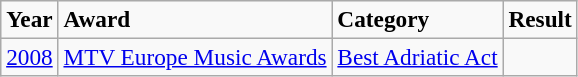<table class="sortable wikitable" style="font-size:97%;">
<tr>
<td><strong>Year</strong></td>
<td><strong>Award</strong></td>
<td><strong>Category</strong></td>
<td><strong>Result</strong></td>
</tr>
<tr>
<td><a href='#'>2008</a></td>
<td><a href='#'>MTV Europe Music Awards</a></td>
<td><a href='#'>Best Adriatic Act</a></td>
<td></td>
</tr>
</table>
